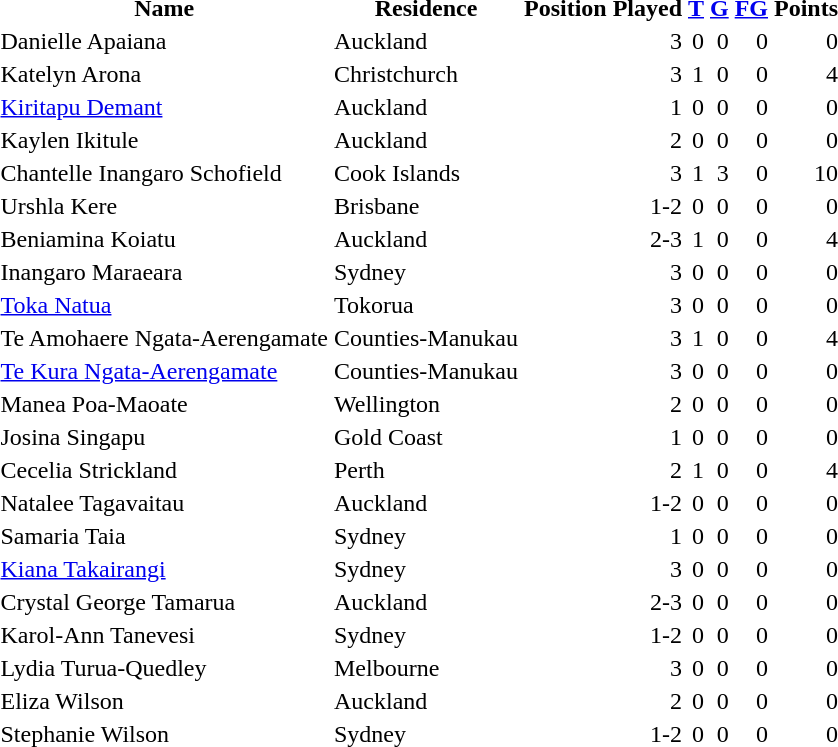<table wikitable>
<tr>
<th>Name</th>
<th>Residence</th>
<th>Position</th>
<th>Played</th>
<th><a href='#'>T</a></th>
<th><a href='#'>G</a></th>
<th><a href='#'>FG</a></th>
<th>Points</th>
</tr>
<tr>
<td>Danielle Apaiana</td>
<td> Auckland</td>
<td></td>
<td align=right>3</td>
<td align=right>0</td>
<td align=right>0</td>
<td align=right>0</td>
<td align=right>0</td>
</tr>
<tr>
<td>Katelyn Arona</td>
<td> Christchurch</td>
<td></td>
<td align=right>3</td>
<td align=right>1</td>
<td align=right>0</td>
<td align=right>0</td>
<td align=right>4</td>
</tr>
<tr>
<td><a href='#'>Kiritapu Demant</a></td>
<td> Auckland</td>
<td></td>
<td align=right>1</td>
<td align=right>0</td>
<td align=right>0</td>
<td align=right>0</td>
<td align=right>0</td>
</tr>
<tr>
<td>Kaylen Ikitule</td>
<td> Auckland</td>
<td></td>
<td align=right>2</td>
<td align=right>0</td>
<td align=right>0</td>
<td align=right>0</td>
<td align=right>0</td>
</tr>
<tr>
<td>Chantelle Inangaro Schofield</td>
<td> Cook Islands</td>
<td></td>
<td align=right>3</td>
<td align=right>1</td>
<td align=right>3</td>
<td align=right>0</td>
<td align=right>10</td>
</tr>
<tr>
<td>Urshla Kere</td>
<td> Brisbane</td>
<td></td>
<td align=right>1-2</td>
<td align=right>0</td>
<td align=right>0</td>
<td align=right>0</td>
<td align=right>0</td>
</tr>
<tr>
<td>Beniamina Koiatu</td>
<td> Auckland</td>
<td></td>
<td align=right>2-3</td>
<td align=right>1</td>
<td align=right>0</td>
<td align=right>0</td>
<td align=right>4</td>
</tr>
<tr>
<td>Inangaro Maraeara</td>
<td> Sydney</td>
<td></td>
<td align=right>3</td>
<td align=right>0</td>
<td align=right>0</td>
<td align=right>0</td>
<td align=right>0</td>
</tr>
<tr>
<td><a href='#'>Toka Natua</a></td>
<td> Tokorua</td>
<td></td>
<td align=right>3</td>
<td align=right>0</td>
<td align=right>0</td>
<td align=right>0</td>
<td align=right>0</td>
</tr>
<tr>
<td>Te Amohaere Ngata-Aerengamate</td>
<td> Counties-Manukau</td>
<td></td>
<td align=right>3</td>
<td align=right>1</td>
<td align=right>0</td>
<td align=right>0</td>
<td align=right>4</td>
</tr>
<tr>
<td><a href='#'>Te Kura Ngata-Aerengamate</a></td>
<td> Counties-Manukau</td>
<td></td>
<td align=right>3</td>
<td align=right>0</td>
<td align=right>0</td>
<td align=right>0</td>
<td align=right>0</td>
</tr>
<tr>
<td>Manea Poa-Maoate</td>
<td> Wellington</td>
<td></td>
<td align=right>2</td>
<td align=right>0</td>
<td align=right>0</td>
<td align=right>0</td>
<td align=right>0</td>
</tr>
<tr>
<td>Josina Singapu</td>
<td> Gold Coast</td>
<td></td>
<td align=right>1</td>
<td align=right>0</td>
<td align=right>0</td>
<td align=right>0</td>
<td align=right>0</td>
</tr>
<tr>
<td>Cecelia Strickland</td>
<td> Perth</td>
<td></td>
<td align=right>2</td>
<td align=right>1</td>
<td align=right>0</td>
<td align=right>0</td>
<td align=right>4</td>
</tr>
<tr>
<td>Natalee Tagavaitau</td>
<td> Auckland</td>
<td></td>
<td align=right>1-2</td>
<td align=right>0</td>
<td align=right>0</td>
<td align=right>0</td>
<td align=right>0</td>
</tr>
<tr>
<td>Samaria Taia</td>
<td> Sydney</td>
<td></td>
<td align=right>1</td>
<td align=right>0</td>
<td align=right>0</td>
<td align=right>0</td>
<td align=right>0</td>
</tr>
<tr>
<td><a href='#'>Kiana Takairangi</a></td>
<td> Sydney</td>
<td></td>
<td align=right>3</td>
<td align=right>0</td>
<td align=right>0</td>
<td align=right>0</td>
<td align=right>0</td>
</tr>
<tr>
<td>Crystal George Tamarua</td>
<td> Auckland</td>
<td></td>
<td align=right>2-3</td>
<td align=right>0</td>
<td align=right>0</td>
<td align=right>0</td>
<td align=right>0</td>
</tr>
<tr>
<td>Karol-Ann Tanevesi</td>
<td> Sydney</td>
<td></td>
<td align=right>1-2</td>
<td align=right>0</td>
<td align=right>0</td>
<td align=right>0</td>
<td align=right>0</td>
</tr>
<tr>
<td>Lydia Turua-Quedley</td>
<td> Melbourne</td>
<td></td>
<td align=right>3</td>
<td align=right>0</td>
<td align=right>0</td>
<td align=right>0</td>
<td align=right>0</td>
</tr>
<tr>
<td>Eliza Wilson</td>
<td> Auckland</td>
<td></td>
<td align=right>2</td>
<td align=right>0</td>
<td align=right>0</td>
<td align=right>0</td>
<td align=right>0</td>
</tr>
<tr>
<td>Stephanie Wilson</td>
<td> Sydney</td>
<td></td>
<td align=right>1-2</td>
<td align=right>0</td>
<td align=right>0</td>
<td align=right>0</td>
<td align=right>0</td>
</tr>
</table>
